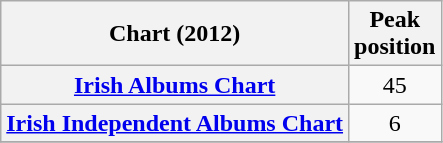<table class="wikitable sortable plainrowheaders" style="text-align:left;">
<tr>
<th scope="col">Chart (2012)</th>
<th scope="col">Peak<br>position</th>
</tr>
<tr>
<th scope="row"><a href='#'>Irish Albums Chart</a></th>
<td style="text-align:center;">45</td>
</tr>
<tr>
<th scope="row"><a href='#'>Irish Independent Albums Chart</a></th>
<td style="text-align:center;">6</td>
</tr>
<tr>
</tr>
</table>
